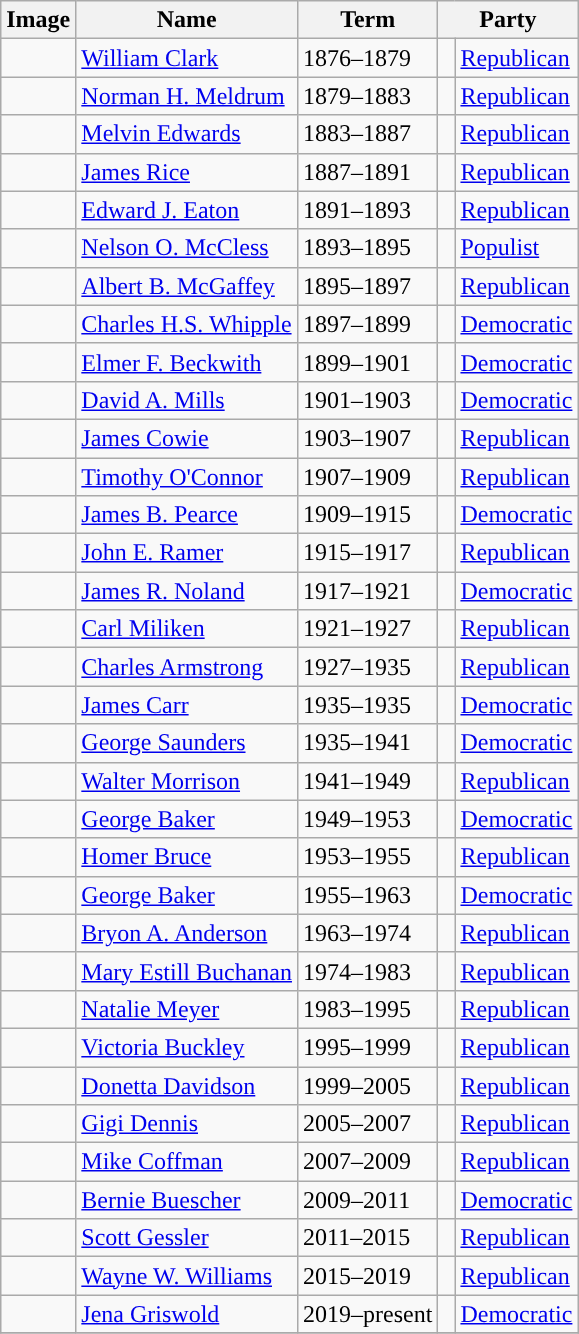<table class="wikitable">
<tr>
<th>Image</th>
<th>Name</th>
<th>Term</th>
<th colspan="2">Party</th>
</tr>
<tr>
<td></td>
<td><a href='#'>William Clark</a></td>
<td>1876–1879</td>
<td style="background: "> </td>
<td><a href='#'>Republican</a></td>
</tr>
<tr>
<td></td>
<td><a href='#'>Norman H. Meldrum</a></td>
<td>1879–1883</td>
<td style="background: "> </td>
<td><a href='#'>Republican</a></td>
</tr>
<tr>
<td></td>
<td><a href='#'>Melvin Edwards</a></td>
<td>1883–1887</td>
<td style="background: "> </td>
<td><a href='#'>Republican</a></td>
</tr>
<tr>
<td></td>
<td><a href='#'>James Rice</a></td>
<td>1887–1891</td>
<td style="background: "> </td>
<td><a href='#'>Republican</a></td>
</tr>
<tr>
<td></td>
<td><a href='#'>Edward J. Eaton</a></td>
<td>1891–1893</td>
<td style="background: "> </td>
<td><a href='#'>Republican</a></td>
</tr>
<tr>
<td></td>
<td><a href='#'>Nelson O. McCless</a></td>
<td>1893–1895</td>
<td style="background:"> </td>
<td><a href='#'>Populist</a></td>
</tr>
<tr>
<td></td>
<td><a href='#'>Albert B. McGaffey</a></td>
<td>1895–1897</td>
<td style="background: "> </td>
<td><a href='#'>Republican</a></td>
</tr>
<tr>
<td></td>
<td><a href='#'>Charles H.S. Whipple</a></td>
<td>1897–1899</td>
<td style="background: "> </td>
<td><a href='#'>Democratic</a></td>
</tr>
<tr>
<td></td>
<td><a href='#'>Elmer F. Beckwith</a></td>
<td>1899–1901</td>
<td style="background: "> </td>
<td><a href='#'>Democratic</a></td>
</tr>
<tr>
<td></td>
<td><a href='#'>David A. Mills</a></td>
<td>1901–1903</td>
<td style="background: "> </td>
<td><a href='#'>Democratic</a></td>
</tr>
<tr>
<td></td>
<td><a href='#'>James Cowie</a></td>
<td>1903–1907</td>
<td style="background: "> </td>
<td><a href='#'>Republican</a></td>
</tr>
<tr>
<td></td>
<td><a href='#'>Timothy O'Connor</a></td>
<td>1907–1909</td>
<td style="background: "> </td>
<td><a href='#'>Republican</a></td>
</tr>
<tr>
<td></td>
<td><a href='#'>James B. Pearce</a></td>
<td>1909–1915</td>
<td style="background: "> </td>
<td><a href='#'>Democratic</a></td>
</tr>
<tr>
<td></td>
<td><a href='#'>John E. Ramer</a></td>
<td>1915–1917</td>
<td style="background: "> </td>
<td><a href='#'>Republican</a></td>
</tr>
<tr>
<td></td>
<td><a href='#'>James R. Noland</a></td>
<td>1917–1921</td>
<td style="background: "> </td>
<td><a href='#'>Democratic</a></td>
</tr>
<tr>
<td></td>
<td><a href='#'>Carl Miliken</a></td>
<td>1921–1927</td>
<td style="background: "> </td>
<td><a href='#'>Republican</a></td>
</tr>
<tr>
<td></td>
<td><a href='#'>Charles Armstrong</a></td>
<td>1927–1935</td>
<td style="background: "> </td>
<td><a href='#'>Republican</a></td>
</tr>
<tr>
<td></td>
<td><a href='#'>James Carr</a></td>
<td>1935–1935</td>
<td style="background: "> </td>
<td><a href='#'>Democratic</a></td>
</tr>
<tr>
<td></td>
<td><a href='#'>George Saunders</a></td>
<td>1935–1941</td>
<td style="background: "> </td>
<td><a href='#'>Democratic</a></td>
</tr>
<tr>
<td></td>
<td><a href='#'>Walter Morrison</a></td>
<td>1941–1949</td>
<td style="background: "> </td>
<td><a href='#'>Republican</a></td>
</tr>
<tr>
<td></td>
<td><a href='#'>George Baker</a></td>
<td>1949–1953</td>
<td style="background: "> </td>
<td><a href='#'>Democratic</a></td>
</tr>
<tr>
<td></td>
<td><a href='#'>Homer Bruce</a></td>
<td>1953–1955</td>
<td style="background: "> </td>
<td><a href='#'>Republican</a></td>
</tr>
<tr>
<td></td>
<td><a href='#'>George Baker</a></td>
<td>1955–1963</td>
<td style="background: "> </td>
<td><a href='#'>Democratic</a></td>
</tr>
<tr>
<td></td>
<td><a href='#'>Bryon A. Anderson</a></td>
<td>1963–1974</td>
<td style="background: "> </td>
<td><a href='#'>Republican</a></td>
</tr>
<tr>
<td></td>
<td><a href='#'>Mary Estill Buchanan</a></td>
<td>1974–1983</td>
<td style="background: "> </td>
<td><a href='#'>Republican</a></td>
</tr>
<tr>
<td></td>
<td><a href='#'>Natalie Meyer</a></td>
<td>1983–1995</td>
<td style="background: "> </td>
<td><a href='#'>Republican</a></td>
</tr>
<tr>
<td></td>
<td><a href='#'>Victoria Buckley</a></td>
<td>1995–1999</td>
<td style="background: "> </td>
<td><a href='#'>Republican</a></td>
</tr>
<tr>
<td></td>
<td><a href='#'>Donetta Davidson</a></td>
<td>1999–2005</td>
<td style="background: "> </td>
<td><a href='#'>Republican</a></td>
</tr>
<tr>
<td></td>
<td><a href='#'>Gigi Dennis</a></td>
<td>2005–2007</td>
<td style="background: "> </td>
<td><a href='#'>Republican</a></td>
</tr>
<tr>
<td></td>
<td><a href='#'>Mike Coffman</a></td>
<td>2007–2009</td>
<td style="background: "> </td>
<td><a href='#'>Republican</a></td>
</tr>
<tr>
<td></td>
<td><a href='#'>Bernie Buescher</a></td>
<td>2009–2011</td>
<td style="background: "> </td>
<td><a href='#'>Democratic</a></td>
</tr>
<tr>
<td></td>
<td><a href='#'>Scott Gessler</a></td>
<td>2011–2015</td>
<td style="background: "> </td>
<td><a href='#'>Republican</a></td>
</tr>
<tr>
<td></td>
<td><a href='#'>Wayne W. Williams</a></td>
<td>2015–2019</td>
<td style="background: "> </td>
<td><a href='#'>Republican</a></td>
</tr>
<tr>
<td></td>
<td><a href='#'>Jena Griswold</a></td>
<td>2019–present</td>
<td style="background: "> </td>
<td><a href='#'>Democratic</a></td>
</tr>
<tr>
</tr>
</table>
